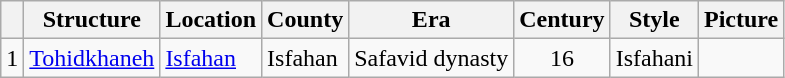<table class="sortable wikitable">
<tr>
<th></th>
<th>Structure</th>
<th>Location</th>
<th>County</th>
<th>Era</th>
<th>Century</th>
<th>Style</th>
<th>Picture</th>
</tr>
<tr>
<td>1</td>
<td><a href='#'>Tohidkhaneh</a></td>
<td><a href='#'>Isfahan</a></td>
<td>Isfahan</td>
<td>Safavid dynasty</td>
<td align="center">16</td>
<td>Isfahani</td>
<td></td>
</tr>
</table>
